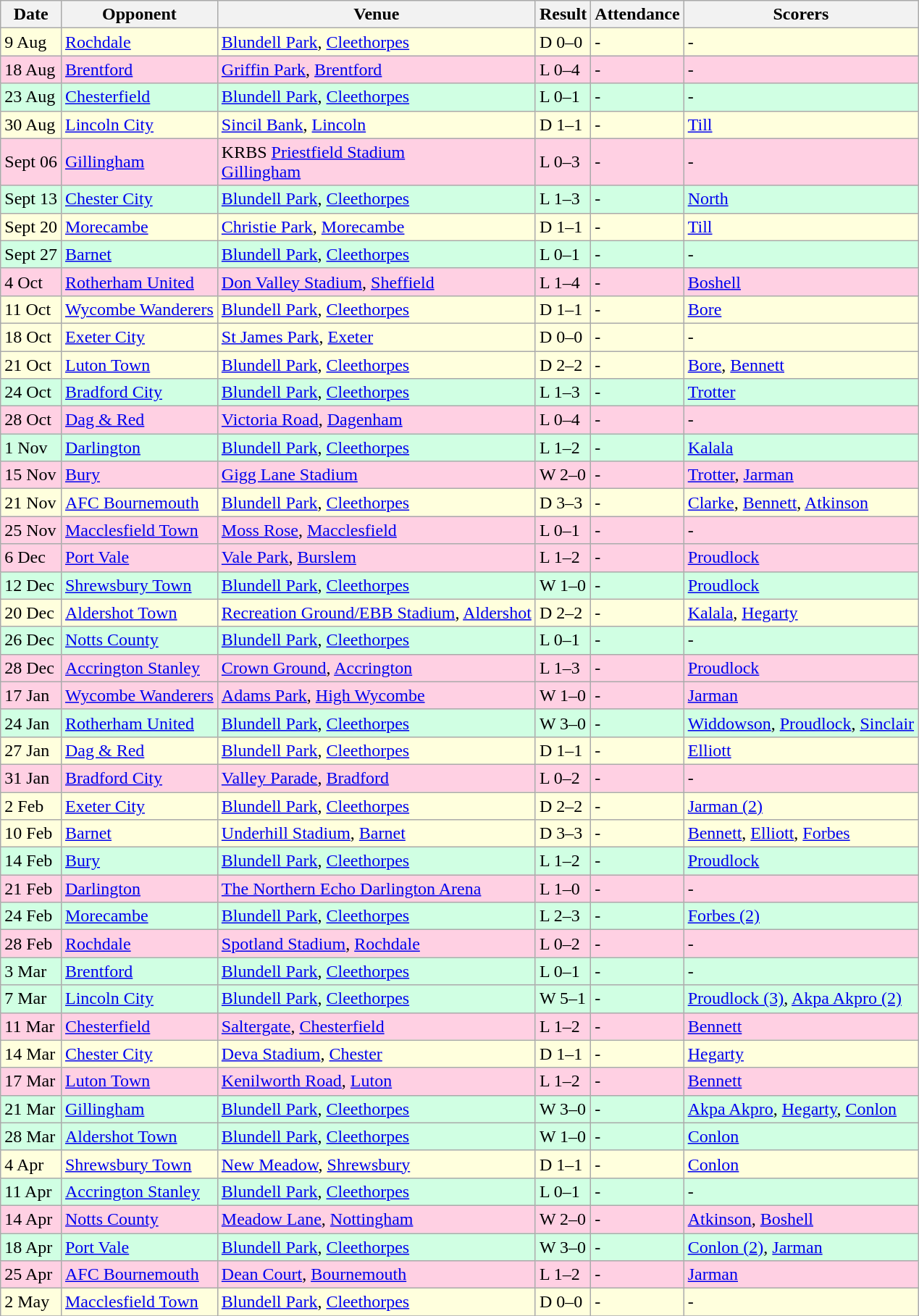<table class="wikitable">
<tr>
<th>Date</th>
<th>Opponent</th>
<th>Venue</th>
<th>Result</th>
<th>Attendance</th>
<th>Scorers</th>
</tr>
<tr style="background: #ffffdd;">
<td>9 Aug</td>
<td><a href='#'>Rochdale</a></td>
<td><a href='#'>Blundell Park</a>, <a href='#'>Cleethorpes</a></td>
<td>D 0–0</td>
<td>-</td>
<td>-</td>
</tr>
<tr style="background: #ffd0e3;">
<td>18 Aug</td>
<td><a href='#'>Brentford</a></td>
<td><a href='#'>Griffin Park</a>, <a href='#'>Brentford</a></td>
<td>L 0–4</td>
<td>-</td>
<td>-</td>
</tr>
<tr style="background: #d0ffe3;">
<td>23 Aug</td>
<td><a href='#'>Chesterfield</a></td>
<td><a href='#'>Blundell Park</a>, <a href='#'>Cleethorpes</a></td>
<td>L 0–1</td>
<td>-</td>
<td>-</td>
</tr>
<tr style="background: #ffffdd;">
<td>30 Aug</td>
<td><a href='#'>Lincoln City</a></td>
<td><a href='#'>Sincil Bank</a>, <a href='#'>Lincoln</a></td>
<td>D 1–1</td>
<td>-</td>
<td><a href='#'>Till</a></td>
</tr>
<tr style="background: #ffd0e3;">
<td>Sept 06</td>
<td><a href='#'>Gillingham</a></td>
<td>KRBS <a href='#'>Priestfield Stadium</a><br><a href='#'>Gillingham</a></td>
<td>L 0–3</td>
<td>-</td>
<td>-</td>
</tr>
<tr style="background: #d0ffe3;">
<td>Sept 13</td>
<td><a href='#'>Chester City</a></td>
<td><a href='#'>Blundell Park</a>, <a href='#'>Cleethorpes</a></td>
<td>L 1–3</td>
<td>-</td>
<td><a href='#'>North</a></td>
</tr>
<tr style="background: #ffffdd;">
<td>Sept 20</td>
<td><a href='#'>Morecambe</a></td>
<td><a href='#'>Christie Park</a>, <a href='#'>Morecambe</a></td>
<td>D 1–1</td>
<td>-</td>
<td><a href='#'>Till</a></td>
</tr>
<tr style="background: #d0ffe3;">
<td>Sept 27</td>
<td><a href='#'>Barnet</a></td>
<td><a href='#'>Blundell Park</a>, <a href='#'>Cleethorpes</a></td>
<td>L 0–1</td>
<td>-</td>
<td>-</td>
</tr>
<tr style="background: #ffd0e3;">
<td>4 Oct</td>
<td><a href='#'>Rotherham United</a></td>
<td><a href='#'>Don Valley Stadium</a>, <a href='#'>Sheffield</a></td>
<td>L 1–4</td>
<td>-</td>
<td><a href='#'>Boshell</a></td>
</tr>
<tr style="background: #ffffdd;">
<td>11 Oct</td>
<td><a href='#'>Wycombe Wanderers</a></td>
<td><a href='#'>Blundell Park</a>, <a href='#'>Cleethorpes</a></td>
<td>D 1–1</td>
<td>-</td>
<td><a href='#'>Bore</a></td>
</tr>
<tr style="background: #ffffdd;">
<td>18 Oct</td>
<td><a href='#'>Exeter City</a></td>
<td><a href='#'>St James Park</a>, <a href='#'>Exeter</a></td>
<td>D 0–0</td>
<td>-</td>
<td>-</td>
</tr>
<tr style="background: #ffffdd;">
<td>21 Oct</td>
<td><a href='#'>Luton Town</a></td>
<td><a href='#'>Blundell Park</a>, <a href='#'>Cleethorpes</a></td>
<td>D 2–2</td>
<td>-</td>
<td><a href='#'>Bore</a>, <a href='#'>Bennett</a></td>
</tr>
<tr style="background: #d0ffe3;">
<td>24 Oct</td>
<td><a href='#'>Bradford City</a></td>
<td><a href='#'>Blundell Park</a>, <a href='#'>Cleethorpes</a></td>
<td>L 1–3</td>
<td>-</td>
<td><a href='#'>Trotter</a></td>
</tr>
<tr style="background: #ffd0e3;">
<td>28 Oct</td>
<td><a href='#'>Dag & Red</a></td>
<td><a href='#'>Victoria Road</a>, <a href='#'>Dagenham</a></td>
<td>L 0–4</td>
<td>-</td>
<td>-</td>
</tr>
<tr style="background: #d0ffe3;">
<td>1 Nov</td>
<td><a href='#'>Darlington</a></td>
<td><a href='#'>Blundell Park</a>, <a href='#'>Cleethorpes</a></td>
<td>L 1–2</td>
<td>-</td>
<td><a href='#'>Kalala</a></td>
</tr>
<tr style="background: #ffd0e3;">
<td>15 Nov</td>
<td><a href='#'>Bury</a></td>
<td><a href='#'>Gigg Lane Stadium</a></td>
<td>W 2–0</td>
<td>-</td>
<td><a href='#'>Trotter</a>, <a href='#'>Jarman</a></td>
</tr>
<tr style="background: #ffffdd;">
<td>21 Nov</td>
<td><a href='#'>AFC Bournemouth</a></td>
<td><a href='#'>Blundell Park</a>, <a href='#'>Cleethorpes</a></td>
<td>D 3–3</td>
<td>-</td>
<td><a href='#'>Clarke</a>, <a href='#'>Bennett</a>, <a href='#'>Atkinson</a></td>
</tr>
<tr style="background: #ffd0e3;">
<td>25 Nov</td>
<td><a href='#'>Macclesfield Town</a></td>
<td><a href='#'>Moss Rose</a>, <a href='#'>Macclesfield</a></td>
<td>L 0–1</td>
<td>-</td>
<td>-</td>
</tr>
<tr style="background: #ffd0e3;">
<td>6 Dec</td>
<td><a href='#'>Port Vale</a></td>
<td><a href='#'>Vale Park</a>, <a href='#'>Burslem</a></td>
<td>L 1–2</td>
<td>-</td>
<td><a href='#'>Proudlock</a></td>
</tr>
<tr style="background: #d0ffe3;">
<td>12 Dec</td>
<td><a href='#'>Shrewsbury Town</a></td>
<td><a href='#'>Blundell Park</a>, <a href='#'>Cleethorpes</a></td>
<td>W 1–0</td>
<td>-</td>
<td><a href='#'>Proudlock</a></td>
</tr>
<tr style="background: #ffffdd;">
<td>20 Dec</td>
<td><a href='#'>Aldershot Town</a></td>
<td><a href='#'>Recreation Ground/EBB Stadium</a>, <a href='#'>Aldershot</a></td>
<td>D 2–2</td>
<td>-</td>
<td><a href='#'>Kalala</a>, <a href='#'>Hegarty</a></td>
</tr>
<tr style="background: #d0ffe3;">
<td>26 Dec</td>
<td><a href='#'>Notts County</a></td>
<td><a href='#'>Blundell Park</a>, <a href='#'>Cleethorpes</a></td>
<td>L 0–1</td>
<td>-</td>
<td>-</td>
</tr>
<tr style="background: #ffd0e3;">
<td>28 Dec</td>
<td><a href='#'>Accrington Stanley</a></td>
<td><a href='#'>Crown Ground</a>, <a href='#'>Accrington</a></td>
<td>L 1–3</td>
<td>-</td>
<td><a href='#'>Proudlock</a></td>
</tr>
<tr style="background: #ffd0e3;">
<td>17 Jan</td>
<td><a href='#'>Wycombe Wanderers</a></td>
<td><a href='#'>Adams Park</a>, <a href='#'>High Wycombe</a></td>
<td>W 1–0</td>
<td>-</td>
<td><a href='#'>Jarman</a></td>
</tr>
<tr style="background: #d0ffe3;">
<td>24 Jan</td>
<td><a href='#'>Rotherham United</a></td>
<td><a href='#'>Blundell Park</a>, <a href='#'>Cleethorpes</a></td>
<td>W 3–0</td>
<td>-</td>
<td><a href='#'>Widdowson</a>, <a href='#'>Proudlock</a>, <a href='#'>Sinclair</a></td>
</tr>
<tr style="background: #ffffdd;">
<td>27 Jan</td>
<td><a href='#'>Dag & Red</a></td>
<td><a href='#'>Blundell Park</a>, <a href='#'>Cleethorpes</a></td>
<td>D 1–1</td>
<td>-</td>
<td><a href='#'>Elliott</a></td>
</tr>
<tr style="background: #ffd0e3;">
<td>31 Jan</td>
<td><a href='#'>Bradford City</a></td>
<td><a href='#'>Valley Parade</a>, <a href='#'>Bradford</a></td>
<td>L 0–2</td>
<td>-</td>
<td>-</td>
</tr>
<tr style="background: #ffffdd;">
<td>2 Feb</td>
<td><a href='#'>Exeter City</a></td>
<td><a href='#'>Blundell Park</a>, <a href='#'>Cleethorpes</a></td>
<td>D 2–2</td>
<td>-</td>
<td><a href='#'>Jarman (2)</a></td>
</tr>
<tr style="background: #ffffdd;">
<td>10 Feb</td>
<td><a href='#'>Barnet</a></td>
<td><a href='#'>Underhill Stadium</a>, <a href='#'>Barnet</a></td>
<td>D 3–3</td>
<td>-</td>
<td><a href='#'>Bennett</a>, <a href='#'>Elliott</a>, <a href='#'>Forbes</a></td>
</tr>
<tr style="background: #d0ffe3;">
<td>14 Feb</td>
<td><a href='#'>Bury</a></td>
<td><a href='#'>Blundell Park</a>, <a href='#'>Cleethorpes</a></td>
<td>L 1–2</td>
<td>-</td>
<td><a href='#'>Proudlock</a></td>
</tr>
<tr style="background: #ffd0e3;">
<td>21 Feb</td>
<td><a href='#'>Darlington</a></td>
<td><a href='#'>The Northern Echo Darlington Arena</a></td>
<td>L 1–0</td>
<td>-</td>
<td>-</td>
</tr>
<tr style="background: #d0ffe3;">
<td>24 Feb</td>
<td><a href='#'>Morecambe</a></td>
<td><a href='#'>Blundell Park</a>, <a href='#'>Cleethorpes</a></td>
<td>L 2–3</td>
<td>-</td>
<td><a href='#'>Forbes (2)</a></td>
</tr>
<tr style="background: #ffd0e3;">
<td>28 Feb</td>
<td><a href='#'>Rochdale</a></td>
<td><a href='#'>Spotland Stadium</a>, <a href='#'>Rochdale</a></td>
<td>L 0–2</td>
<td>-</td>
<td>-</td>
</tr>
<tr style="background: #d0ffe3;">
<td>3 Mar</td>
<td><a href='#'>Brentford</a></td>
<td><a href='#'>Blundell Park</a>, <a href='#'>Cleethorpes</a></td>
<td>L 0–1</td>
<td>-</td>
<td>-</td>
</tr>
<tr style="background: #d0ffe3;">
<td>7 Mar</td>
<td><a href='#'>Lincoln City</a></td>
<td><a href='#'>Blundell Park</a>, <a href='#'>Cleethorpes</a></td>
<td>W 5–1</td>
<td>-</td>
<td><a href='#'>Proudlock (3)</a>, <a href='#'>Akpa Akpro (2)</a></td>
</tr>
<tr style="background: #ffd0e3;">
<td>11 Mar</td>
<td><a href='#'>Chesterfield</a></td>
<td><a href='#'>Saltergate</a>, <a href='#'>Chesterfield</a></td>
<td>L 1–2</td>
<td>-</td>
<td><a href='#'>Bennett</a></td>
</tr>
<tr style="background: #ffffdd;">
<td>14 Mar</td>
<td><a href='#'>Chester City</a></td>
<td><a href='#'>Deva Stadium</a>, <a href='#'>Chester</a></td>
<td>D 1–1</td>
<td>-</td>
<td><a href='#'>Hegarty</a></td>
</tr>
<tr style="background: #ffd0e3;">
<td>17 Mar</td>
<td><a href='#'>Luton Town</a></td>
<td><a href='#'>Kenilworth Road</a>, <a href='#'>Luton</a></td>
<td>L 1–2</td>
<td>-</td>
<td><a href='#'>Bennett</a></td>
</tr>
<tr style="background: #d0ffe3;">
<td>21 Mar</td>
<td><a href='#'>Gillingham</a></td>
<td><a href='#'>Blundell Park</a>, <a href='#'>Cleethorpes</a></td>
<td>W 3–0</td>
<td>-</td>
<td><a href='#'>Akpa Akpro</a>, <a href='#'>Hegarty</a>, <a href='#'>Conlon</a></td>
</tr>
<tr style="background: #d0ffe3;">
<td>28 Mar</td>
<td><a href='#'>Aldershot Town</a></td>
<td><a href='#'>Blundell Park</a>, <a href='#'>Cleethorpes</a></td>
<td>W 1–0</td>
<td>-</td>
<td><a href='#'>Conlon</a></td>
</tr>
<tr style="background: #ffffdd;">
<td>4 Apr</td>
<td><a href='#'>Shrewsbury Town</a></td>
<td><a href='#'>New Meadow</a>, <a href='#'>Shrewsbury</a></td>
<td>D 1–1</td>
<td>-</td>
<td><a href='#'>Conlon</a></td>
</tr>
<tr style="background: #d0ffe3;">
<td>11 Apr</td>
<td><a href='#'>Accrington Stanley</a></td>
<td><a href='#'>Blundell Park</a>, <a href='#'>Cleethorpes</a></td>
<td>L 0–1</td>
<td>-</td>
<td>-</td>
</tr>
<tr style="background: #ffd0e3;">
<td>14 Apr</td>
<td><a href='#'>Notts County</a></td>
<td><a href='#'>Meadow Lane</a>, <a href='#'>Nottingham</a></td>
<td>W 2–0</td>
<td>-</td>
<td><a href='#'>Atkinson</a>, <a href='#'>Boshell</a></td>
</tr>
<tr style="background: #d0ffe3;">
<td>18 Apr</td>
<td><a href='#'>Port Vale</a></td>
<td><a href='#'>Blundell Park</a>, <a href='#'>Cleethorpes</a></td>
<td>W 3–0</td>
<td>-</td>
<td><a href='#'>Conlon (2)</a>, <a href='#'>Jarman</a></td>
</tr>
<tr style="background: #ffd0e3;">
<td>25 Apr</td>
<td><a href='#'>AFC Bournemouth</a></td>
<td><a href='#'>Dean Court</a>, <a href='#'>Bournemouth</a></td>
<td>L 1–2</td>
<td>-</td>
<td><a href='#'>Jarman</a></td>
</tr>
<tr style="background: #ffffdd;">
<td>2 May</td>
<td><a href='#'>Macclesfield Town</a></td>
<td><a href='#'>Blundell Park</a>, <a href='#'>Cleethorpes</a></td>
<td>D 0–0</td>
<td>-</td>
<td>-</td>
</tr>
<tr>
</tr>
</table>
